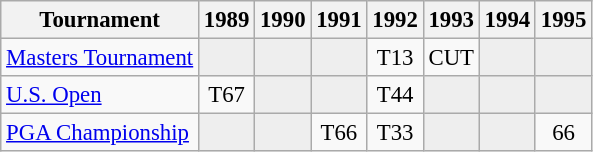<table class="wikitable" style="font-size:95%;text-align:center;">
<tr>
<th>Tournament</th>
<th>1989</th>
<th>1990</th>
<th>1991</th>
<th>1992</th>
<th>1993</th>
<th>1994</th>
<th>1995</th>
</tr>
<tr>
<td align=left><a href='#'>Masters Tournament</a></td>
<td style="background:#eeeeee;"></td>
<td style="background:#eeeeee;"></td>
<td style="background:#eeeeee;"></td>
<td>T13</td>
<td>CUT</td>
<td style="background:#eeeeee;"></td>
<td style="background:#eeeeee;"></td>
</tr>
<tr>
<td align=left><a href='#'>U.S. Open</a></td>
<td>T67</td>
<td style="background:#eeeeee;"></td>
<td style="background:#eeeeee;"></td>
<td>T44</td>
<td style="background:#eeeeee;"></td>
<td style="background:#eeeeee;"></td>
<td style="background:#eeeeee;"></td>
</tr>
<tr>
<td align=left><a href='#'>PGA Championship</a></td>
<td style="background:#eeeeee;"></td>
<td style="background:#eeeeee;"></td>
<td>T66</td>
<td>T33</td>
<td style="background:#eeeeee;"></td>
<td style="background:#eeeeee;"></td>
<td>66</td>
</tr>
</table>
